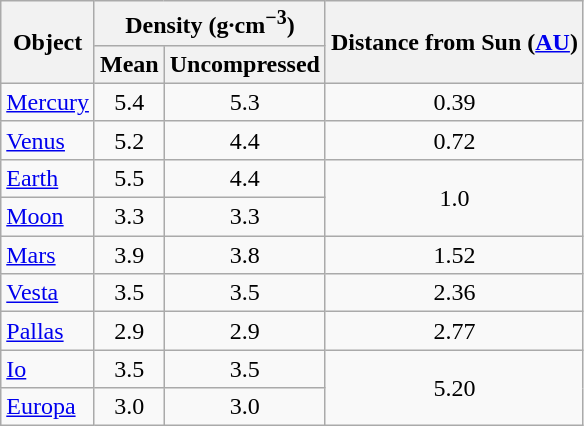<table class="wikitable" style="text-align: center;">
<tr>
<th scope="col" rowspan="2">Object</th>
<th scope="col" colspan="2">Density (g·cm<sup>−3</sup>)</th>
<th scope="col" rowspan="2">Distance from Sun (<a href='#'>AU</a>)</th>
</tr>
<tr>
<th scope="col">Mean</th>
<th scope="col">Uncompressed</th>
</tr>
<tr>
<td style="text-align: left;"><a href='#'>Mercury</a></td>
<td>5.4</td>
<td>5.3</td>
<td>0.39</td>
</tr>
<tr>
<td style="text-align: left;"><a href='#'>Venus</a></td>
<td>5.2</td>
<td>4.4</td>
<td>0.72</td>
</tr>
<tr>
<td style="text-align: left;"><a href='#'>Earth</a></td>
<td>5.5</td>
<td>4.4</td>
<td rowspan=2>1.0</td>
</tr>
<tr>
<td style="text-align: left;"><a href='#'>Moon</a></td>
<td>3.3</td>
<td>3.3</td>
</tr>
<tr>
<td style="text-align: left;"><a href='#'>Mars</a></td>
<td>3.9</td>
<td>3.8</td>
<td>1.52</td>
</tr>
<tr>
<td style="text-align: left;"><a href='#'>Vesta</a></td>
<td>3.5</td>
<td>3.5</td>
<td>2.36</td>
</tr>
<tr>
<td style="text-align: left;"><a href='#'>Pallas</a></td>
<td>2.9</td>
<td>2.9</td>
<td>2.77</td>
</tr>
<tr>
<td style="text-align: left;"><a href='#'>Io</a></td>
<td>3.5</td>
<td>3.5</td>
<td rowspan=2>5.20</td>
</tr>
<tr>
<td style="text-align: left;"><a href='#'>Europa</a></td>
<td>3.0</td>
<td>3.0</td>
</tr>
</table>
